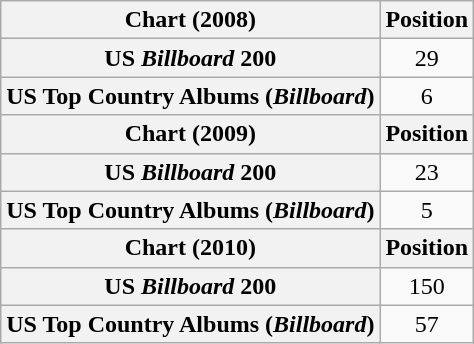<table class="wikitable plainrowheaders" style="text-align:center">
<tr>
<th scope="col">Chart (2008)</th>
<th scope="col">Position</th>
</tr>
<tr>
<th scope="row">US <em>Billboard</em> 200</th>
<td>29</td>
</tr>
<tr>
<th scope="row">US Top Country Albums (<em>Billboard</em>)</th>
<td>6</td>
</tr>
<tr>
<th scope="col">Chart (2009)</th>
<th scope="col">Position</th>
</tr>
<tr>
<th scope="row">US <em>Billboard</em> 200</th>
<td>23</td>
</tr>
<tr>
<th scope="row">US Top Country Albums (<em>Billboard</em>)</th>
<td>5</td>
</tr>
<tr>
<th scope="col">Chart (2010)</th>
<th scope="col">Position</th>
</tr>
<tr>
<th scope="row">US <em>Billboard</em> 200</th>
<td>150</td>
</tr>
<tr>
<th scope="row">US Top Country Albums (<em>Billboard</em>)</th>
<td>57</td>
</tr>
</table>
